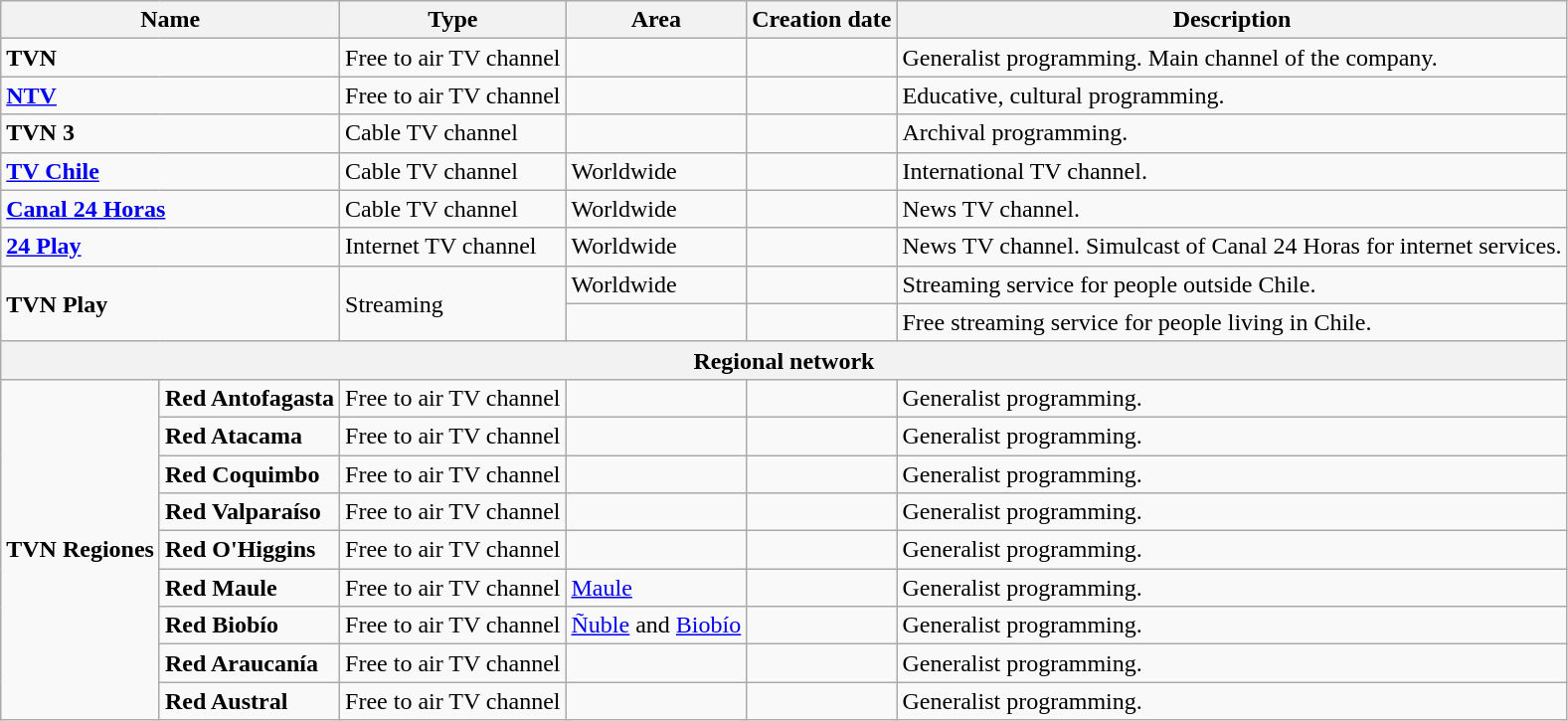<table class="wikitable">
<tr>
<th colspan="2">Name</th>
<th>Type</th>
<th>Area</th>
<th>Creation date</th>
<th>Description</th>
</tr>
<tr>
<td colspan="2"><strong>TVN</strong></td>
<td>Free to air TV channel</td>
<td></td>
<td></td>
<td>Generalist programming. Main channel of the company.</td>
</tr>
<tr>
<td colspan="2"><strong><a href='#'>NTV</a></strong></td>
<td>Free to air TV channel</td>
<td></td>
<td></td>
<td>Educative, cultural programming.</td>
</tr>
<tr>
<td colspan="2"><strong>TVN 3</strong></td>
<td>Cable TV channel</td>
<td></td>
<td></td>
<td>Archival programming.</td>
</tr>
<tr>
<td colspan="2"><strong><a href='#'>TV Chile</a></strong></td>
<td>Cable TV channel</td>
<td>Worldwide</td>
<td></td>
<td>International TV channel.</td>
</tr>
<tr>
<td colspan="2"><strong><a href='#'>Canal 24 Horas</a></strong></td>
<td>Cable TV channel</td>
<td>Worldwide</td>
<td></td>
<td>News TV channel.</td>
</tr>
<tr>
<td colspan="2"><strong><a href='#'>24 Play</a></strong></td>
<td>Internet TV channel</td>
<td>Worldwide</td>
<td></td>
<td>News TV channel. Simulcast of Canal 24 Horas for internet services.</td>
</tr>
<tr>
<td colspan="2" rowspan="2"><strong>TVN Play</strong></td>
<td rowspan="2">Streaming</td>
<td>Worldwide</td>
<td></td>
<td>Streaming service for people outside Chile.</td>
</tr>
<tr>
<td></td>
<td></td>
<td>Free streaming service for people living in Chile.</td>
</tr>
<tr>
<th colspan="6">Regional network</th>
</tr>
<tr>
<td rowspan="9"><strong>TVN Regiones</strong></td>
<td><strong>Red Antofagasta</strong></td>
<td>Free to air TV channel</td>
<td></td>
<td></td>
<td>Generalist programming.</td>
</tr>
<tr>
<td><strong>Red Atacama</strong></td>
<td>Free to air TV channel</td>
<td></td>
<td></td>
<td>Generalist programming.</td>
</tr>
<tr>
<td><strong>Red Coquimbo</strong></td>
<td>Free to air TV channel</td>
<td></td>
<td></td>
<td>Generalist programming.</td>
</tr>
<tr>
<td><strong>Red Valparaíso</strong></td>
<td>Free to air TV channel</td>
<td></td>
<td></td>
<td>Generalist programming.</td>
</tr>
<tr>
<td><strong>Red O'Higgins</strong></td>
<td>Free to air TV channel</td>
<td></td>
<td></td>
<td>Generalist programming.</td>
</tr>
<tr>
<td><strong>Red Maule</strong></td>
<td>Free to air TV channel</td>
<td><a href='#'>Maule</a></td>
<td></td>
<td>Generalist programming.</td>
</tr>
<tr>
<td><strong>Red Biobío</strong></td>
<td>Free to air TV channel</td>
<td><a href='#'>Ñuble</a> and <a href='#'>Biobío</a></td>
<td></td>
<td>Generalist programming.</td>
</tr>
<tr>
<td><strong>Red Araucanía</strong></td>
<td>Free to air TV channel</td>
<td></td>
<td></td>
<td>Generalist programming.</td>
</tr>
<tr>
<td><strong>Red Austral</strong></td>
<td>Free to air TV channel</td>
<td></td>
<td></td>
<td>Generalist programming.</td>
</tr>
</table>
